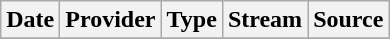<table class="wikitable">
<tr>
<th>Date</th>
<th>Provider</th>
<th>Type</th>
<th>Stream</th>
<th>Source</th>
</tr>
<tr>
</tr>
</table>
